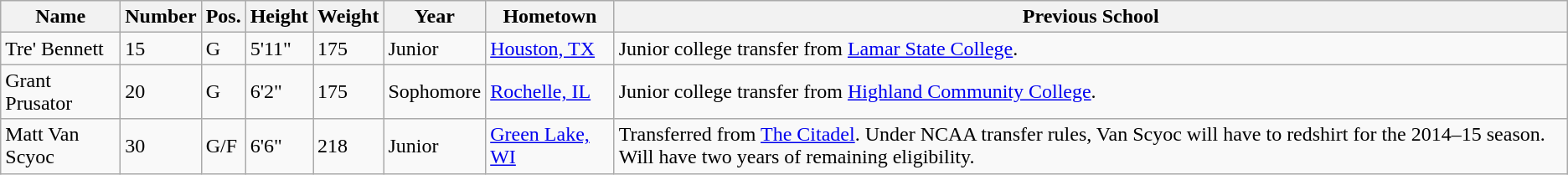<table class="wikitable sortable">
<tr>
<th>Name</th>
<th>Number</th>
<th>Pos.</th>
<th>Height</th>
<th>Weight</th>
<th>Year</th>
<th>Hometown</th>
<th class="unsortable">Previous School</th>
</tr>
<tr>
<td sortname>Tre' Bennett</td>
<td>15</td>
<td>G</td>
<td>5'11"</td>
<td>175</td>
<td>Junior</td>
<td><a href='#'>Houston, TX</a></td>
<td>Junior college transfer from <a href='#'>Lamar State College</a>.</td>
</tr>
<tr>
<td sortname>Grant Prusator</td>
<td>20</td>
<td>G</td>
<td>6'2"</td>
<td>175</td>
<td>Sophomore</td>
<td><a href='#'>Rochelle, IL</a></td>
<td>Junior college transfer from <a href='#'>Highland Community College</a>.</td>
</tr>
<tr>
<td sortname>Matt Van Scyoc</td>
<td>30</td>
<td>G/F</td>
<td>6'6"</td>
<td>218</td>
<td>Junior</td>
<td><a href='#'>Green Lake, WI</a></td>
<td>Transferred from <a href='#'>The Citadel</a>. Under NCAA transfer rules, Van Scyoc will have to redshirt for the 2014–15 season. Will have two years of remaining eligibility.</td>
</tr>
</table>
